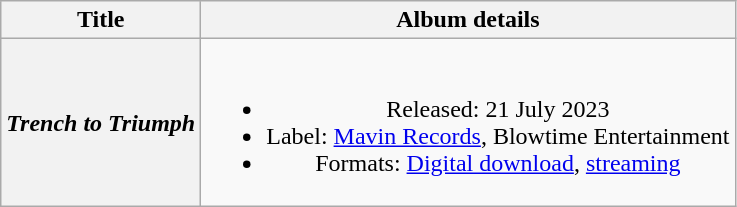<table class="wikitable plainrowheaders" style="text-align:center;">
<tr>
<th rowspan="2" scope="col">Title</th>
<th rowspan="2" scope="col">Album details</th>
</tr>
<tr>
</tr>
<tr>
<th scope="row"><em>Trench to Triumph</em></th>
<td><br><ul><li>Released: 21 July 2023</li><li>Label: <a href='#'>Mavin Records</a>, Blowtime Entertainment</li><li>Formats: <a href='#'>Digital download</a>, <a href='#'>streaming</a></li></ul></td>
</tr>
</table>
